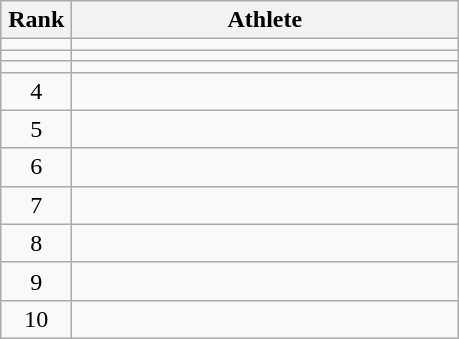<table class="wikitable" style="text-align: center;">
<tr>
<th width=40>Rank</th>
<th width=250>Athlete</th>
</tr>
<tr>
<td></td>
<td align="left"></td>
</tr>
<tr>
<td></td>
<td align="left"></td>
</tr>
<tr>
<td></td>
<td align="left"></td>
</tr>
<tr>
<td>4</td>
<td align="left"></td>
</tr>
<tr>
<td>5</td>
<td align="left"></td>
</tr>
<tr>
<td>6</td>
<td align="left"></td>
</tr>
<tr>
<td>7</td>
<td align="left"></td>
</tr>
<tr>
<td>8</td>
<td align="left"></td>
</tr>
<tr>
<td>9</td>
<td align="left"></td>
</tr>
<tr>
<td>10</td>
<td align="left"></td>
</tr>
</table>
